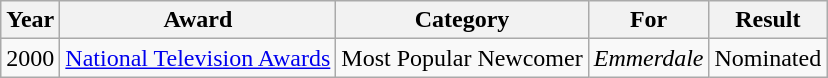<table class="wikitable">
<tr>
<th>Year</th>
<th>Award</th>
<th>Category</th>
<th>For</th>
<th>Result</th>
</tr>
<tr>
<td>2000</td>
<td><a href='#'>National Television Awards</a></td>
<td>Most Popular Newcomer</td>
<td><em>Emmerdale</em></td>
<td>Nominated</td>
</tr>
</table>
